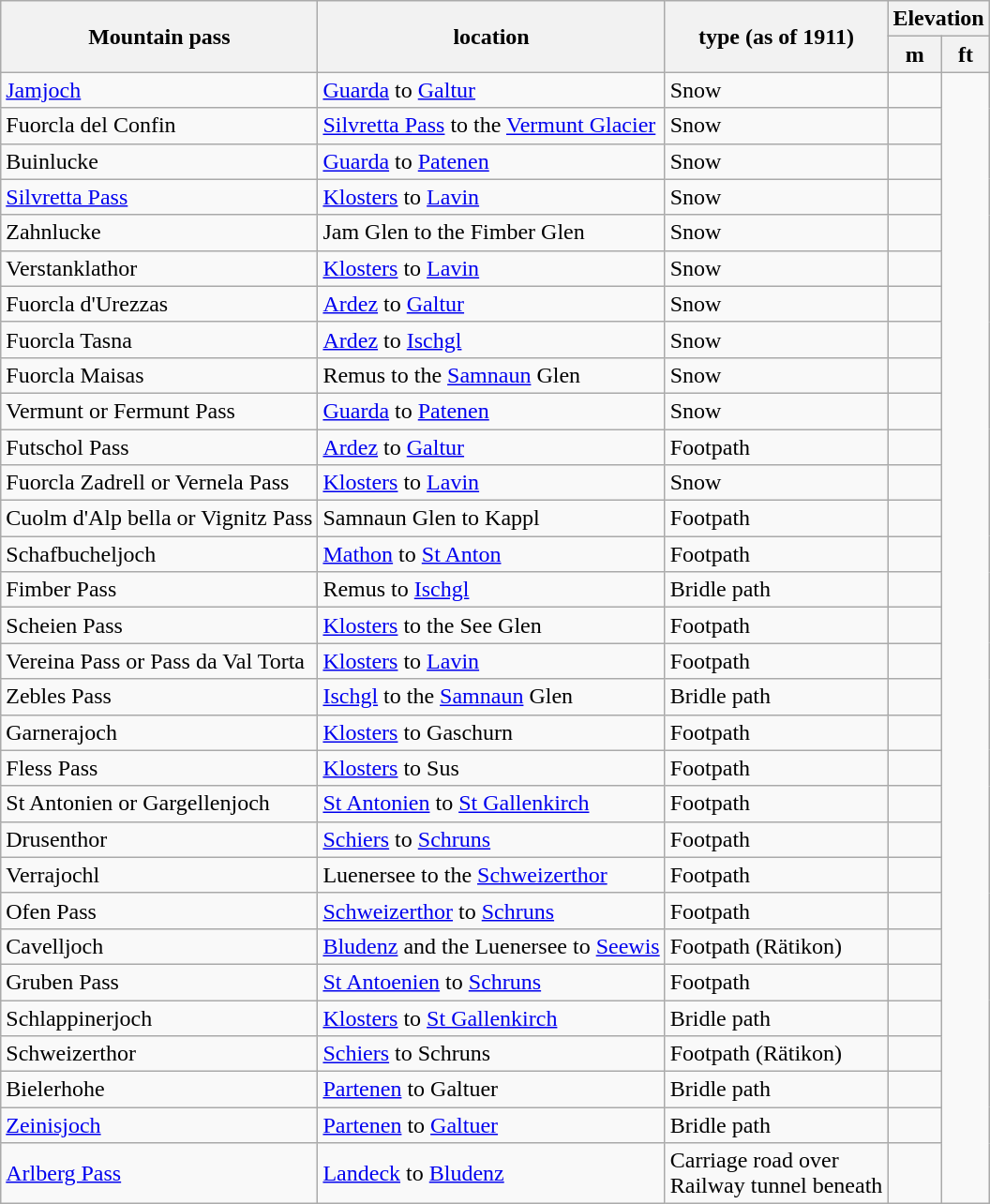<table class="wikitable sortable">
<tr>
<th rowspan=2>Mountain pass</th>
<th rowspan=2>location</th>
<th rowspan=2>type (as of 1911)</th>
<th colspan=2>Elevation</th>
</tr>
<tr>
<th>m</th>
<th>ft</th>
</tr>
<tr>
<td><a href='#'>Jamjoch</a></td>
<td><a href='#'>Guarda</a> to <a href='#'>Galtur</a></td>
<td>Snow</td>
<td></td>
</tr>
<tr>
<td>Fuorcla del Confin</td>
<td><a href='#'>Silvretta Pass</a> to the <a href='#'>Vermunt Glacier</a></td>
<td>Snow</td>
<td></td>
</tr>
<tr>
<td>Buinlucke</td>
<td><a href='#'>Guarda</a> to <a href='#'>Patenen</a></td>
<td>Snow</td>
<td></td>
</tr>
<tr>
<td><a href='#'>Silvretta Pass</a></td>
<td><a href='#'>Klosters</a> to <a href='#'>Lavin</a></td>
<td>Snow</td>
<td></td>
</tr>
<tr>
<td>Zahnlucke</td>
<td>Jam Glen to the Fimber Glen</td>
<td>Snow</td>
<td></td>
</tr>
<tr>
<td>Verstanklathor</td>
<td><a href='#'>Klosters</a> to <a href='#'>Lavin</a></td>
<td>Snow</td>
<td></td>
</tr>
<tr>
<td>Fuorcla d'Urezzas</td>
<td><a href='#'>Ardez</a> to <a href='#'>Galtur</a></td>
<td>Snow</td>
<td></td>
</tr>
<tr>
<td>Fuorcla Tasna</td>
<td><a href='#'>Ardez</a> to <a href='#'>Ischgl</a></td>
<td>Snow</td>
<td></td>
</tr>
<tr>
<td>Fuorcla Maisas</td>
<td>Remus to the <a href='#'>Samnaun</a> Glen</td>
<td>Snow</td>
<td></td>
</tr>
<tr>
<td>Vermunt or Fermunt Pass</td>
<td><a href='#'>Guarda</a> to <a href='#'>Patenen</a></td>
<td>Snow</td>
<td></td>
</tr>
<tr>
<td>Futschol Pass</td>
<td><a href='#'>Ardez</a> to <a href='#'>Galtur</a></td>
<td>Footpath</td>
<td></td>
</tr>
<tr>
<td>Fuorcla Zadrell or Vernela Pass</td>
<td><a href='#'>Klosters</a> to <a href='#'>Lavin</a></td>
<td>Snow</td>
<td></td>
</tr>
<tr>
<td>Cuolm d'Alp bella or Vignitz Pass</td>
<td>Samnaun Glen to Kappl</td>
<td>Footpath</td>
<td></td>
</tr>
<tr>
<td>Schafbucheljoch</td>
<td><a href='#'>Mathon</a> to <a href='#'>St Anton</a></td>
<td>Footpath</td>
<td></td>
</tr>
<tr>
<td>Fimber Pass</td>
<td>Remus to <a href='#'>Ischgl</a></td>
<td>Bridle path</td>
<td></td>
</tr>
<tr>
<td>Scheien Pass</td>
<td><a href='#'>Klosters</a> to the See Glen</td>
<td>Footpath</td>
<td></td>
</tr>
<tr>
<td>Vereina Pass or Pass da Val Torta</td>
<td><a href='#'>Klosters</a> to <a href='#'>Lavin</a></td>
<td>Footpath</td>
<td></td>
</tr>
<tr>
<td>Zebles Pass</td>
<td><a href='#'>Ischgl</a> to the <a href='#'>Samnaun</a> Glen</td>
<td>Bridle path</td>
<td></td>
</tr>
<tr>
<td>Garnerajoch</td>
<td><a href='#'>Klosters</a> to Gaschurn</td>
<td>Footpath</td>
<td></td>
</tr>
<tr>
<td>Fless Pass</td>
<td><a href='#'>Klosters</a> to Sus</td>
<td>Footpath</td>
<td></td>
</tr>
<tr>
<td>St Antonien or Gargellenjoch</td>
<td><a href='#'>St Antonien</a> to <a href='#'>St Gallenkirch</a></td>
<td>Footpath</td>
<td></td>
</tr>
<tr>
<td>Drusenthor</td>
<td><a href='#'>Schiers</a> to <a href='#'>Schruns</a></td>
<td>Footpath</td>
<td></td>
</tr>
<tr>
<td>Verrajochl</td>
<td>Luenersee to the <a href='#'>Schweizerthor</a></td>
<td>Footpath</td>
<td></td>
</tr>
<tr>
<td>Ofen Pass</td>
<td><a href='#'>Schweizerthor</a> to <a href='#'>Schruns</a></td>
<td>Footpath</td>
<td></td>
</tr>
<tr>
<td>Cavelljoch</td>
<td><a href='#'>Bludenz</a> and the Luenersee to <a href='#'>Seewis</a></td>
<td>Footpath (Rätikon)</td>
<td></td>
</tr>
<tr>
<td>Gruben Pass</td>
<td><a href='#'>St Antoenien</a> to <a href='#'>Schruns</a></td>
<td>Footpath</td>
<td></td>
</tr>
<tr>
<td>Schlappinerjoch</td>
<td><a href='#'>Klosters</a> to <a href='#'>St Gallenkirch</a></td>
<td>Bridle path</td>
<td></td>
</tr>
<tr>
<td>Schweizerthor</td>
<td><a href='#'>Schiers</a> to Schruns</td>
<td>Footpath (Rätikon)</td>
<td></td>
</tr>
<tr>
<td>Bielerhohe</td>
<td><a href='#'>Partenen</a> to Galtuer</td>
<td>Bridle path</td>
<td></td>
</tr>
<tr>
<td><a href='#'>Zeinisjoch</a></td>
<td><a href='#'>Partenen</a> to <a href='#'>Galtuer</a></td>
<td>Bridle path</td>
<td></td>
</tr>
<tr>
<td><a href='#'>Arlberg Pass</a></td>
<td><a href='#'>Landeck</a> to <a href='#'>Bludenz</a></td>
<td>Carriage road over<br> Railway tunnel beneath</td>
<td></td>
</tr>
</table>
